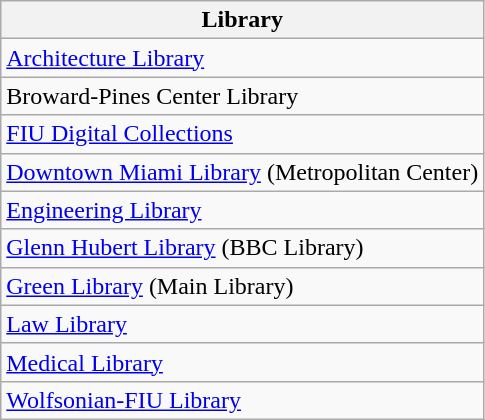<table class="wikitable sortable">
<tr>
<th>Library</th>
</tr>
<tr valign="top">
<td><a href='#'>Architecture Library</a></td>
</tr>
<tr valign="top">
<td>Broward-Pines Center Library</td>
</tr>
<tr valign="top">
<td><a href='#'>FIU Digital Collections</a></td>
</tr>
<tr valign="top">
<td><a href='#'>Downtown Miami Library</a> (Metropolitan Center)</td>
</tr>
<tr valign="top">
<td><a href='#'>Engineering Library</a></td>
</tr>
<tr valign="top">
<td><a href='#'>Glenn Hubert Library</a> (BBC Library)</td>
</tr>
<tr valign="top">
<td><a href='#'>Green Library</a> (Main Library)</td>
</tr>
<tr valign="top">
<td><a href='#'>Law Library</a></td>
</tr>
<tr valign="top">
<td><a href='#'>Medical Library</a></td>
</tr>
<tr valign="top">
<td><a href='#'>Wolfsonian-FIU Library</a></td>
</tr>
</table>
